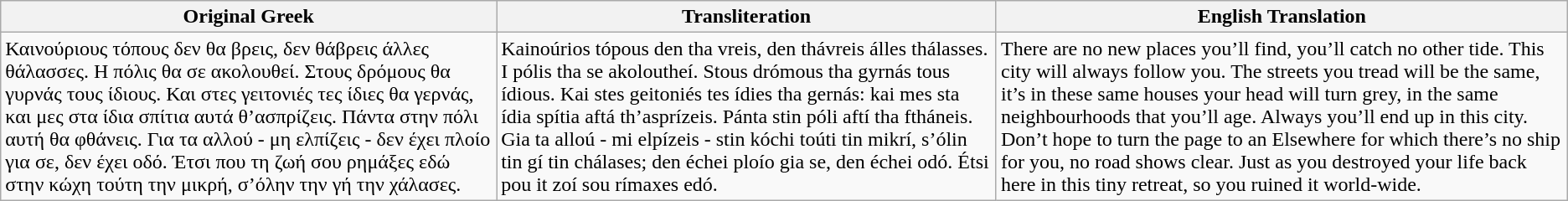<table class="wikitable">
<tr>
<th>Original Greek</th>
<th>Transliteration</th>
<th>English Translation</th>
</tr>
<tr>
<td>Καινούριους τόπους δεν θα βρεις, δεν θάβρεις άλλες θάλασσες. Η πόλις θα σε ακολουθεί. Στους δρόμους θα γυρνάς τους ίδιους. Και στες γειτονιές τες ίδιες θα γερνάς, και μες στα ίδια σπίτια αυτά θ’ασπρίζεις. Πάντα στην πόλι αυτή θα φθάνεις. Για τα αλλού - μη ελπίζεις - δεν έχει πλοίο για σε, δεν έχει οδό. Έτσι που τη ζωή σου ρημάξες εδώ στην κώχη τούτη την μικρή, σ’όλην την γή την χάλασες.</td>
<td>Kainoúrios tópous den tha vreis, den thávreis álles thálasses. I pólis tha se akoloutheí. Stous drómous tha gyrnás tous ídious. Kai stes geitoniés tes ídies tha gernás: kai mes sta ídia spítia aftá th’asprízeis. Pánta stin póli aftí tha ftháneis. Gia ta alloú - mi elpízeis - stin kóchi toúti tin mikrí, s’ólin tin gí tin chálases; den échei ploío gia se, den échei odó. Étsi pou it zoí sou rímaxes edó.</td>
<td>There are no new places you’ll find, you’ll catch no other tide. This city will always follow you. The streets you tread will be the same, it’s in these same houses your head will turn grey, in the same neighbourhoods that you’ll age. Always you’ll end up in this city. Don’t hope to turn the page to an Elsewhere for which there’s no ship for you, no road shows clear. Just as you destroyed your life back here in this tiny retreat, so you ruined it world-wide.</td>
</tr>
</table>
